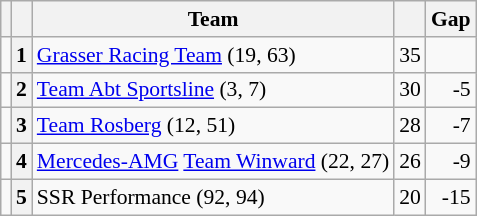<table class="wikitable" style="font-size: 90%;">
<tr>
<th></th>
<th></th>
<th>Team</th>
<th></th>
<th>Gap</th>
</tr>
<tr>
<td align="left"></td>
<th>1</th>
<td> <a href='#'>Grasser Racing Team</a> (19, 63)</td>
<td align="right">35</td>
<td align="right"></td>
</tr>
<tr>
<td align="left"></td>
<th>2</th>
<td> <a href='#'>Team Abt Sportsline</a> (3, 7)</td>
<td align="right">30</td>
<td align="right">-5</td>
</tr>
<tr>
<td align="left"></td>
<th>3</th>
<td> <a href='#'>Team Rosberg</a> (12, 51)</td>
<td align="right">28</td>
<td align="right">-7</td>
</tr>
<tr>
<td align="left"></td>
<th>4</th>
<td> <a href='#'>Mercedes-AMG</a> <a href='#'>Team Winward</a> (22, 27)</td>
<td align="right">26</td>
<td align="right">-9</td>
</tr>
<tr>
<td align="left"></td>
<th>5</th>
<td> SSR Performance (92, 94)</td>
<td align="right">20</td>
<td align="right">-15</td>
</tr>
</table>
